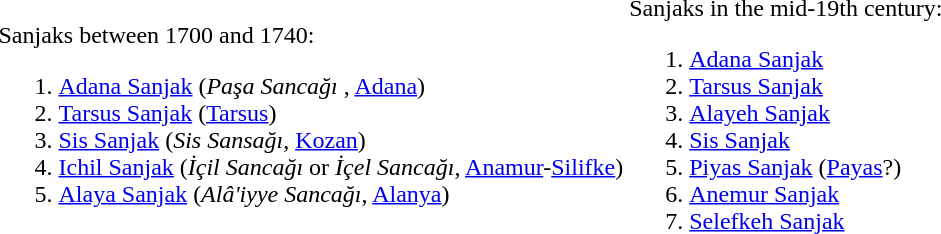<table>
<tr>
<td>Sanjaks between 1700 and 1740:<br><ol><li><a href='#'>Adana Sanjak</a> (<em>Paşa Sancağı </em>, <a href='#'>Adana</a>)</li><li><a href='#'>Tarsus Sanjak</a> (<a href='#'>Tarsus</a>)</li><li><a href='#'>Sis Sanjak</a> (<em>Sis Sansağı</em>, <a href='#'>Kozan</a>)</li><li><a href='#'>Ichil Sanjak</a> (<em>İçil Sancağı</em> or <em>İçel Sancağı</em>, <a href='#'>Anamur</a>-<a href='#'>Silifke</a>)</li><li><a href='#'>Alaya Sanjak</a> (<em>Alâ'iyye Sancağı</em>, <a href='#'>Alanya</a>)</li></ol></td>
<td>Sanjaks in the mid-19th century:<br><ol><li><a href='#'>Adana Sanjak</a></li><li><a href='#'>Tarsus Sanjak</a></li><li><a href='#'>Alayeh Sanjak</a></li><li><a href='#'>Sis Sanjak</a></li><li><a href='#'>Piyas Sanjak</a> (<a href='#'>Payas</a>?)</li><li><a href='#'>Anemur Sanjak</a></li><li><a href='#'>Selefkeh Sanjak</a></li></ol></td>
</tr>
</table>
